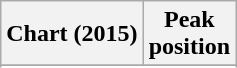<table class="wikitable sortable plainrowheaders" style="text-align:center">
<tr>
<th scope="col">Chart (2015)</th>
<th scope="col">Peak<br> position</th>
</tr>
<tr>
</tr>
<tr>
</tr>
<tr>
</tr>
</table>
